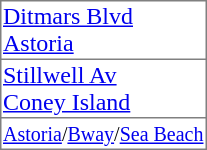<table border=0 cellspacing=0>
<tr>
<td style="border:solid 1px gray;"><a href='#'>Ditmars Blvd</a><br><a href='#'>Astoria</a></td>
</tr>
<tr>
<td style="border-left:solid 1px gray;border-right:solid 1px gray;"><a href='#'>Stillwell Av</a><br><a href='#'>Coney Island</a></td>
</tr>
<tr>
<td style="border:solid 1px gray;"> <small><a href='#'>Astoria</a>/<a href='#'>Bway</a>/<a href='#'>Sea Beach</a></small></td>
</tr>
</table>
